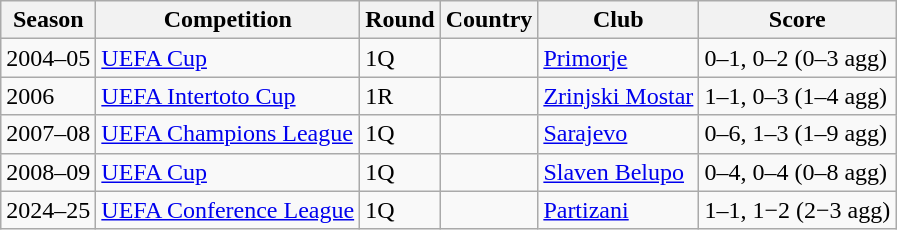<table class="wikitable">
<tr>
<th>Season</th>
<th>Competition</th>
<th>Round</th>
<th>Country</th>
<th>Club</th>
<th>Score</th>
</tr>
<tr>
<td>2004–05</td>
<td><a href='#'>UEFA Cup</a></td>
<td>1Q</td>
<td></td>
<td><a href='#'>Primorje</a></td>
<td>0–1, 0–2 (0–3 agg)</td>
</tr>
<tr>
<td>2006</td>
<td><a href='#'>UEFA Intertoto Cup</a></td>
<td>1R</td>
<td></td>
<td><a href='#'>Zrinjski Mostar</a></td>
<td>1–1, 0–3 (1–4 agg)</td>
</tr>
<tr>
<td>2007–08</td>
<td><a href='#'>UEFA Champions League</a></td>
<td>1Q</td>
<td></td>
<td><a href='#'>Sarajevo</a></td>
<td>0–6, 1–3 (1–9 agg)</td>
</tr>
<tr>
<td>2008–09</td>
<td><a href='#'>UEFA Cup</a></td>
<td>1Q</td>
<td></td>
<td><a href='#'>Slaven Belupo</a></td>
<td>0–4, 0–4 (0–8 agg)</td>
</tr>
<tr>
<td>2024–25</td>
<td><a href='#'>UEFA Conference League</a></td>
<td>1Q</td>
<td></td>
<td><a href='#'>Partizani</a></td>
<td>1–1, 1−2 (2−3 agg)</td>
</tr>
</table>
